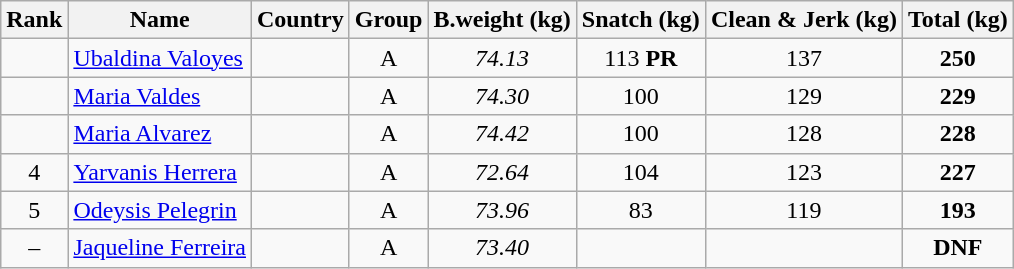<table class="wikitable sortable" style="text-align:center;">
<tr>
<th>Rank</th>
<th>Name</th>
<th>Country</th>
<th>Group</th>
<th>B.weight (kg)</th>
<th>Snatch (kg)</th>
<th>Clean & Jerk (kg)</th>
<th>Total (kg)</th>
</tr>
<tr>
<td></td>
<td align=left><a href='#'>Ubaldina Valoyes</a></td>
<td align=left></td>
<td>A</td>
<td><em>74.13</em></td>
<td>113 <strong>PR</strong></td>
<td>137</td>
<td><strong>250</strong></td>
</tr>
<tr>
<td></td>
<td align=left><a href='#'>Maria Valdes</a></td>
<td align=left></td>
<td>A</td>
<td><em>74.30</em></td>
<td>100</td>
<td>129</td>
<td><strong>229</strong></td>
</tr>
<tr>
<td></td>
<td align=left><a href='#'>Maria Alvarez</a></td>
<td align=left></td>
<td>A</td>
<td><em>74.42</em></td>
<td>100</td>
<td>128</td>
<td><strong>228</strong></td>
</tr>
<tr>
<td>4</td>
<td align=left><a href='#'>Yarvanis Herrera</a></td>
<td align=left></td>
<td>A</td>
<td><em>72.64</em></td>
<td>104</td>
<td>123</td>
<td><strong>227</strong></td>
</tr>
<tr>
<td>5</td>
<td align=left><a href='#'>Odeysis Pelegrin</a></td>
<td align=left></td>
<td>A</td>
<td><em>73.96</em></td>
<td>83</td>
<td>119</td>
<td><strong>193</strong></td>
</tr>
<tr>
<td>–</td>
<td align=left><a href='#'>Jaqueline Ferreira</a></td>
<td align=left></td>
<td>A</td>
<td><em>73.40</em></td>
<td></td>
<td></td>
<td><strong>DNF</strong></td>
</tr>
</table>
